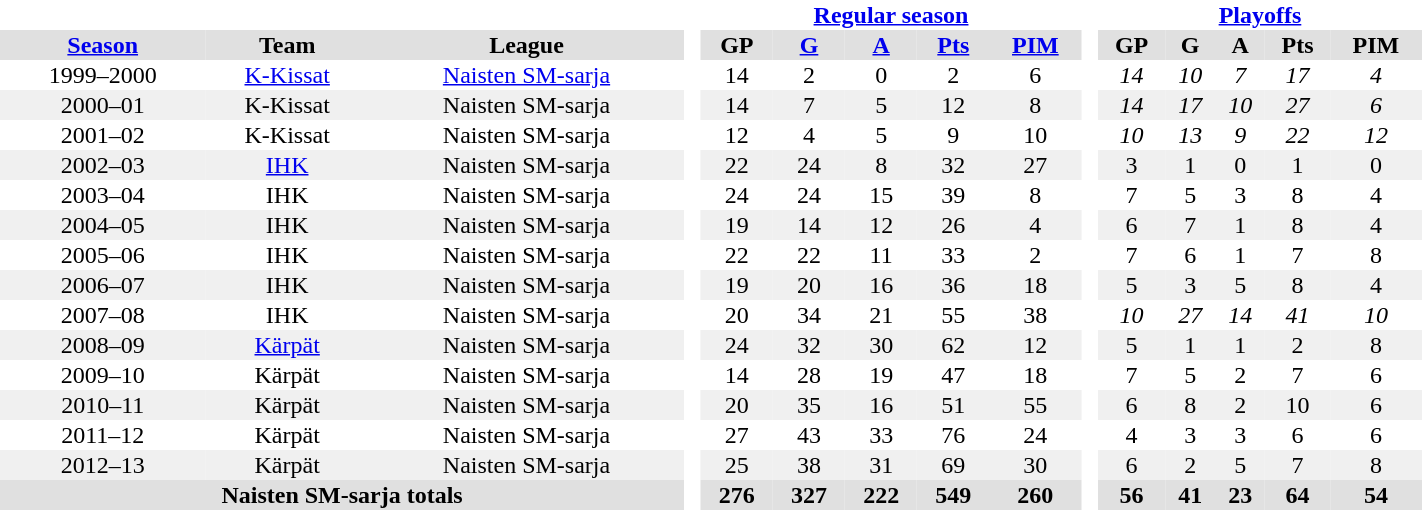<table border="0" cellpadding="1" cellspacing="0" width="75%" style="text-align:center">
<tr>
<th colspan="3" bgcolor="#ffffff"> </th>
<th rowspan="93" bgcolor="#ffffff"> </th>
<th colspan="5"><a href='#'>Regular season</a></th>
<th rowspan="93" bgcolor="#ffffff"> </th>
<th colspan="5"><a href='#'>Playoffs</a></th>
</tr>
<tr bgcolor="#e0e0e0">
<th><a href='#'>Season</a></th>
<th>Team</th>
<th>League</th>
<th>GP</th>
<th><a href='#'>G</a></th>
<th><a href='#'>A</a></th>
<th><a href='#'>Pts</a></th>
<th><a href='#'>PIM</a></th>
<th>GP</th>
<th>G</th>
<th>A</th>
<th>Pts</th>
<th>PIM</th>
</tr>
<tr>
<td>1999–2000</td>
<td><a href='#'>K-Kissat</a></td>
<td><a href='#'>Naisten SM-sarja</a></td>
<td>14</td>
<td>2</td>
<td>0</td>
<td>2</td>
<td>6</td>
<td><em>14</em></td>
<td><em>10</em></td>
<td><em>7</em></td>
<td><em>17</em></td>
<td><em>4</em></td>
</tr>
<tr bgcolor="#f0f0f0">
<td>2000–01</td>
<td>K-Kissat</td>
<td>Naisten SM-sarja</td>
<td>14</td>
<td>7</td>
<td>5</td>
<td>12</td>
<td>8</td>
<td><em>14</em></td>
<td><em>17</em></td>
<td><em>10</em></td>
<td><em>27</em></td>
<td><em>6</em></td>
</tr>
<tr>
<td>2001–02</td>
<td>K-Kissat</td>
<td>Naisten SM-sarja</td>
<td>12</td>
<td>4</td>
<td>5</td>
<td>9</td>
<td>10</td>
<td><em>10</em></td>
<td><em>13</em></td>
<td><em>9</em></td>
<td><em>22</em></td>
<td><em>12</em></td>
</tr>
<tr bgcolor="#f0f0f0">
<td>2002–03</td>
<td><a href='#'>IHK</a></td>
<td>Naisten SM-sarja</td>
<td>22</td>
<td>24</td>
<td>8</td>
<td>32</td>
<td>27</td>
<td>3</td>
<td>1</td>
<td>0</td>
<td>1</td>
<td>0</td>
</tr>
<tr>
<td>2003–04</td>
<td>IHK</td>
<td>Naisten SM-sarja</td>
<td>24</td>
<td>24</td>
<td>15</td>
<td>39</td>
<td>8</td>
<td>7</td>
<td>5</td>
<td>3</td>
<td>8</td>
<td>4</td>
</tr>
<tr bgcolor="#f0f0f0">
<td>2004–05</td>
<td>IHK</td>
<td>Naisten SM-sarja</td>
<td>19</td>
<td>14</td>
<td>12</td>
<td>26</td>
<td>4</td>
<td>6</td>
<td>7</td>
<td>1</td>
<td>8</td>
<td>4</td>
</tr>
<tr>
<td>2005–06</td>
<td>IHK</td>
<td>Naisten SM-sarja</td>
<td>22</td>
<td>22</td>
<td>11</td>
<td>33</td>
<td>2</td>
<td>7</td>
<td>6</td>
<td>1</td>
<td>7</td>
<td>8</td>
</tr>
<tr bgcolor="#f0f0f0">
<td>2006–07</td>
<td>IHK</td>
<td>Naisten SM-sarja</td>
<td>19</td>
<td>20</td>
<td>16</td>
<td>36</td>
<td>18</td>
<td>5</td>
<td>3</td>
<td>5</td>
<td>8</td>
<td>4</td>
</tr>
<tr>
<td>2007–08</td>
<td>IHK</td>
<td>Naisten SM-sarja</td>
<td>20</td>
<td>34</td>
<td>21</td>
<td>55</td>
<td>38</td>
<td><em>10</em></td>
<td><em>27</em></td>
<td><em>14</em></td>
<td><em>41</em></td>
<td><em>10</em></td>
</tr>
<tr bgcolor="#f0f0f0">
<td>2008–09</td>
<td><a href='#'>Kärpät</a></td>
<td>Naisten SM-sarja</td>
<td>24</td>
<td>32</td>
<td>30</td>
<td>62</td>
<td>12</td>
<td>5</td>
<td>1</td>
<td>1</td>
<td>2</td>
<td>8</td>
</tr>
<tr>
<td>2009–10</td>
<td>Kärpät</td>
<td>Naisten SM-sarja</td>
<td>14</td>
<td>28</td>
<td>19</td>
<td>47</td>
<td>18</td>
<td>7</td>
<td>5</td>
<td>2</td>
<td>7</td>
<td>6</td>
</tr>
<tr bgcolor="#f0f0f0">
<td>2010–11</td>
<td>Kärpät</td>
<td>Naisten SM-sarja</td>
<td>20</td>
<td>35</td>
<td>16</td>
<td>51</td>
<td>55</td>
<td>6</td>
<td>8</td>
<td>2</td>
<td>10</td>
<td>6</td>
</tr>
<tr>
<td>2011–12</td>
<td>Kärpät</td>
<td>Naisten SM-sarja</td>
<td>27</td>
<td>43</td>
<td>33</td>
<td>76</td>
<td>24</td>
<td>4</td>
<td>3</td>
<td>3</td>
<td>6</td>
<td>6</td>
</tr>
<tr bgcolor="#f0f0f0">
<td>2012–13</td>
<td>Kärpät</td>
<td>Naisten SM-sarja</td>
<td>25</td>
<td>38</td>
<td>31</td>
<td>69</td>
<td>30</td>
<td>6</td>
<td>2</td>
<td>5</td>
<td>7</td>
<td>8</td>
</tr>
<tr bgcolor="#e0e0e0">
<th colspan="3">Naisten SM-sarja totals</th>
<th>276</th>
<th>327</th>
<th>222</th>
<th>549</th>
<th>260</th>
<th>56</th>
<th>41</th>
<th>23</th>
<th>64</th>
<th>54</th>
</tr>
</table>
